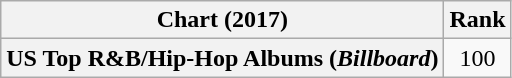<table class="wikitable plainrowheaders" style="text-align:center">
<tr>
<th scope="col">Chart (2017)</th>
<th scope="col">Rank</th>
</tr>
<tr>
<th scope="row">US Top R&B/Hip-Hop Albums (<em>Billboard</em>)</th>
<td>100</td>
</tr>
</table>
